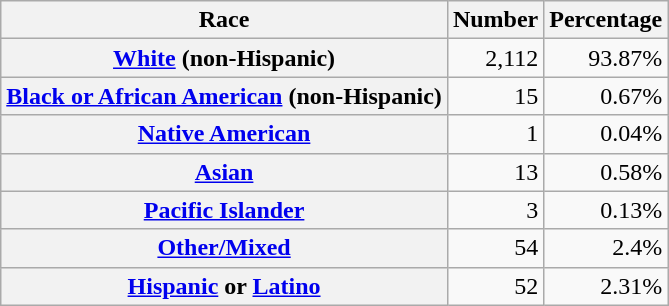<table class="wikitable" style="text-align:right">
<tr>
<th scope="col">Race</th>
<th scope="col">Number</th>
<th scope="col">Percentage</th>
</tr>
<tr>
<th scope="row"><a href='#'>White</a> (non-Hispanic)</th>
<td>2,112</td>
<td>93.87%</td>
</tr>
<tr>
<th scope="row"><a href='#'>Black or African American</a> (non-Hispanic)</th>
<td>15</td>
<td>0.67%</td>
</tr>
<tr>
<th scope="row"><a href='#'>Native American</a></th>
<td>1</td>
<td>0.04%</td>
</tr>
<tr>
<th scope="row"><a href='#'>Asian</a></th>
<td>13</td>
<td>0.58%</td>
</tr>
<tr>
<th scope="row"><a href='#'>Pacific Islander</a></th>
<td>3</td>
<td>0.13%</td>
</tr>
<tr>
<th scope="row"><a href='#'>Other/Mixed</a></th>
<td>54</td>
<td>2.4%</td>
</tr>
<tr>
<th scope="row"><a href='#'>Hispanic</a> or <a href='#'>Latino</a></th>
<td>52</td>
<td>2.31%</td>
</tr>
</table>
